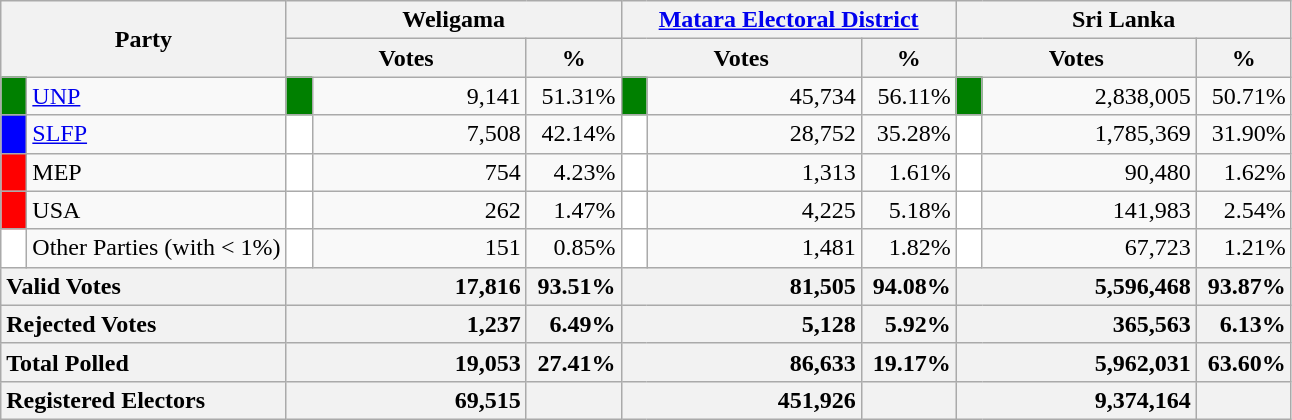<table class="wikitable">
<tr>
<th colspan="2" width="144px"rowspan="2">Party</th>
<th colspan="3" width="216px">Weligama</th>
<th colspan="3" width="216px"><a href='#'>Matara Electoral District</a></th>
<th colspan="3" width="216px">Sri Lanka</th>
</tr>
<tr>
<th colspan="2" width="144px">Votes</th>
<th>%</th>
<th colspan="2" width="144px">Votes</th>
<th>%</th>
<th colspan="2" width="144px">Votes</th>
<th>%</th>
</tr>
<tr>
<td style="background-color:green;" width="10px"></td>
<td style="text-align:left;"><a href='#'>UNP</a></td>
<td style="background-color:green;" width="10px"></td>
<td style="text-align:right;">9,141</td>
<td style="text-align:right;">51.31%</td>
<td style="background-color:green;" width="10px"></td>
<td style="text-align:right;">45,734</td>
<td style="text-align:right;">56.11%</td>
<td style="background-color:green;" width="10px"></td>
<td style="text-align:right;">2,838,005</td>
<td style="text-align:right;">50.71%</td>
</tr>
<tr>
<td style="background-color:blue;" width="10px"></td>
<td style="text-align:left;"><a href='#'>SLFP</a></td>
<td style="background-color:white;" width="10px"></td>
<td style="text-align:right;">7,508</td>
<td style="text-align:right;">42.14%</td>
<td style="background-color:white;" width="10px"></td>
<td style="text-align:right;">28,752</td>
<td style="text-align:right;">35.28%</td>
<td style="background-color:white;" width="10px"></td>
<td style="text-align:right;">1,785,369</td>
<td style="text-align:right;">31.90%</td>
</tr>
<tr>
<td style="background-color:red;" width="10px"></td>
<td style="text-align:left;">MEP</td>
<td style="background-color:white;" width="10px"></td>
<td style="text-align:right;">754</td>
<td style="text-align:right;">4.23%</td>
<td style="background-color:white;" width="10px"></td>
<td style="text-align:right;">1,313</td>
<td style="text-align:right;">1.61%</td>
<td style="background-color:white;" width="10px"></td>
<td style="text-align:right;">90,480</td>
<td style="text-align:right;">1.62%</td>
</tr>
<tr>
<td style="background-color:red;" width="10px"></td>
<td style="text-align:left;">USA</td>
<td style="background-color:white;" width="10px"></td>
<td style="text-align:right;">262</td>
<td style="text-align:right;">1.47%</td>
<td style="background-color:white;" width="10px"></td>
<td style="text-align:right;">4,225</td>
<td style="text-align:right;">5.18%</td>
<td style="background-color:white;" width="10px"></td>
<td style="text-align:right;">141,983</td>
<td style="text-align:right;">2.54%</td>
</tr>
<tr>
<td style="background-color:white;" width="10px"></td>
<td style="text-align:left;">Other Parties (with < 1%)</td>
<td style="background-color:white;" width="10px"></td>
<td style="text-align:right;">151</td>
<td style="text-align:right;">0.85%</td>
<td style="background-color:white;" width="10px"></td>
<td style="text-align:right;">1,481</td>
<td style="text-align:right;">1.82%</td>
<td style="background-color:white;" width="10px"></td>
<td style="text-align:right;">67,723</td>
<td style="text-align:right;">1.21%</td>
</tr>
<tr>
<th colspan="2" width="144px"style="text-align:left;">Valid Votes</th>
<th style="text-align:right;"colspan="2" width="144px">17,816</th>
<th style="text-align:right;">93.51%</th>
<th style="text-align:right;"colspan="2" width="144px">81,505</th>
<th style="text-align:right;">94.08%</th>
<th style="text-align:right;"colspan="2" width="144px">5,596,468</th>
<th style="text-align:right;">93.87%</th>
</tr>
<tr>
<th colspan="2" width="144px"style="text-align:left;">Rejected Votes</th>
<th style="text-align:right;"colspan="2" width="144px">1,237</th>
<th style="text-align:right;">6.49%</th>
<th style="text-align:right;"colspan="2" width="144px">5,128</th>
<th style="text-align:right;">5.92%</th>
<th style="text-align:right;"colspan="2" width="144px">365,563</th>
<th style="text-align:right;">6.13%</th>
</tr>
<tr>
<th colspan="2" width="144px"style="text-align:left;">Total Polled</th>
<th style="text-align:right;"colspan="2" width="144px">19,053</th>
<th style="text-align:right;">27.41%</th>
<th style="text-align:right;"colspan="2" width="144px">86,633</th>
<th style="text-align:right;">19.17%</th>
<th style="text-align:right;"colspan="2" width="144px">5,962,031</th>
<th style="text-align:right;">63.60%</th>
</tr>
<tr>
<th colspan="2" width="144px"style="text-align:left;">Registered Electors</th>
<th style="text-align:right;"colspan="2" width="144px">69,515</th>
<th></th>
<th style="text-align:right;"colspan="2" width="144px">451,926</th>
<th></th>
<th style="text-align:right;"colspan="2" width="144px">9,374,164</th>
<th></th>
</tr>
</table>
